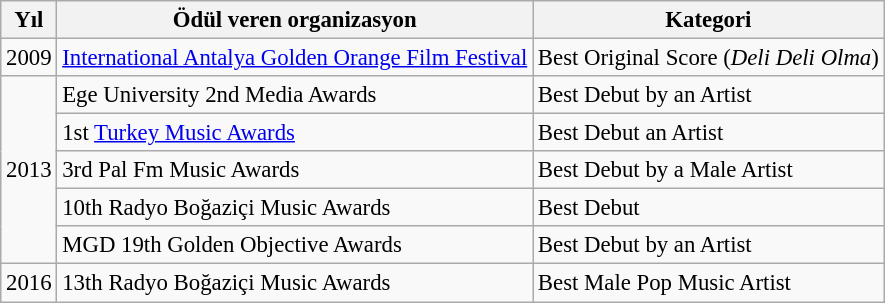<table class="wikitable" style="font-size: 95%;">
<tr>
<th>Yıl</th>
<th>Ödül veren organizasyon</th>
<th>Kategori</th>
</tr>
<tr>
<td>2009</td>
<td><a href='#'>International Antalya Golden Orange Film Festival</a></td>
<td>Best Original Score (<em>Deli Deli Olma</em>)</td>
</tr>
<tr>
<td rowspan=5>2013</td>
<td>Ege University 2nd Media Awards</td>
<td>Best Debut by an Artist</td>
</tr>
<tr>
<td>1st <a href='#'>Turkey Music Awards</a></td>
<td>Best Debut an Artist</td>
</tr>
<tr>
<td>3rd Pal Fm Music Awards</td>
<td>Best Debut by a Male Artist</td>
</tr>
<tr>
<td>10th Radyo Boğaziçi Music Awards</td>
<td>Best Debut</td>
</tr>
<tr>
<td>MGD 19th Golden Objective Awards</td>
<td>Best Debut by an Artist</td>
</tr>
<tr>
<td>2016</td>
<td>13th Radyo Boğaziçi Music Awards</td>
<td>Best Male Pop Music Artist</td>
</tr>
</table>
